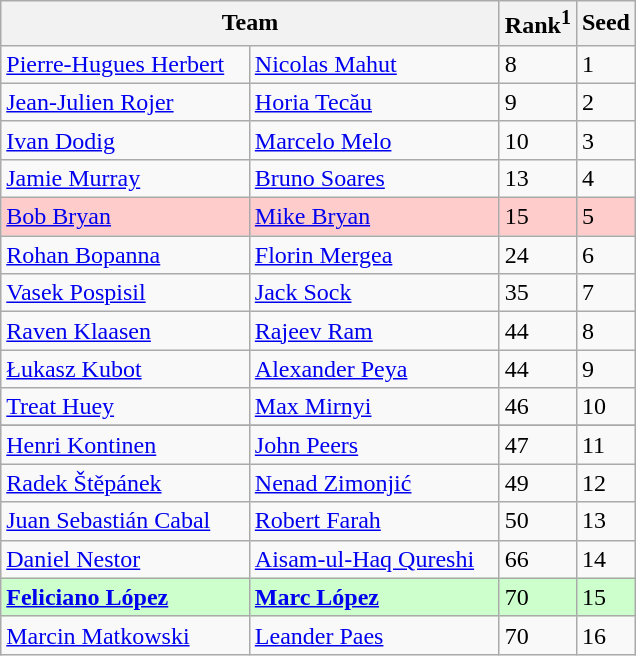<table class="wikitable sortable collapsible uncollapsed ">
<tr>
<th width="325" colspan=2>Team</th>
<th>Rank<sup>1</sup></th>
<th>Seed</th>
</tr>
<tr>
<td> <a href='#'>Pierre-Hugues Herbert</a></td>
<td> <a href='#'>Nicolas Mahut</a></td>
<td>8</td>
<td>1</td>
</tr>
<tr>
<td> <a href='#'>Jean-Julien Rojer</a></td>
<td> <a href='#'>Horia Tecău</a></td>
<td>9</td>
<td>2</td>
</tr>
<tr>
<td> <a href='#'>Ivan Dodig</a></td>
<td> <a href='#'>Marcelo Melo</a></td>
<td>10</td>
<td>3</td>
</tr>
<tr>
<td> <a href='#'>Jamie Murray</a></td>
<td> <a href='#'>Bruno Soares</a></td>
<td>13</td>
<td>4</td>
</tr>
<tr style="background:#fcc;">
<td> <a href='#'>Bob Bryan</a></td>
<td> <a href='#'>Mike Bryan</a></td>
<td>15</td>
<td>5</td>
</tr>
<tr>
<td> <a href='#'>Rohan Bopanna</a></td>
<td> <a href='#'>Florin Mergea</a></td>
<td>24</td>
<td>6</td>
</tr>
<tr>
<td> <a href='#'>Vasek Pospisil</a></td>
<td> <a href='#'>Jack Sock</a></td>
<td>35</td>
<td>7</td>
</tr>
<tr>
<td> <a href='#'>Raven Klaasen</a></td>
<td> <a href='#'>Rajeev Ram</a></td>
<td>44</td>
<td>8</td>
</tr>
<tr>
<td> <a href='#'>Łukasz Kubot</a></td>
<td> <a href='#'>Alexander Peya</a></td>
<td>44</td>
<td>9</td>
</tr>
<tr>
<td> <a href='#'>Treat Huey</a></td>
<td> <a href='#'>Max Mirnyi</a></td>
<td>46</td>
<td>10</td>
</tr>
<tr>
</tr>
<tr>
<td> <a href='#'>Henri Kontinen</a></td>
<td> <a href='#'>John Peers</a></td>
<td>47</td>
<td>11</td>
</tr>
<tr>
<td> <a href='#'>Radek Štěpánek</a></td>
<td> <a href='#'>Nenad Zimonjić</a></td>
<td>49</td>
<td>12</td>
</tr>
<tr>
<td> <a href='#'>Juan Sebastián Cabal</a></td>
<td> <a href='#'>Robert Farah</a></td>
<td>50</td>
<td>13</td>
</tr>
<tr>
<td> <a href='#'>Daniel Nestor</a></td>
<td> <a href='#'>Aisam-ul-Haq Qureshi</a></td>
<td>66</td>
<td>14</td>
</tr>
<tr style = "background:#cfc;">
<td> <strong><a href='#'>Feliciano López</a></strong></td>
<td> <strong><a href='#'>Marc López</a></strong></td>
<td>70</td>
<td>15</td>
</tr>
<tr>
<td> <a href='#'>Marcin Matkowski</a></td>
<td> <a href='#'>Leander Paes</a></td>
<td>70</td>
<td>16</td>
</tr>
</table>
